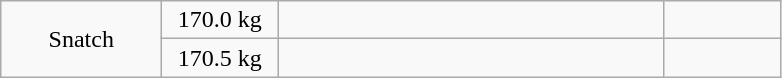<table class = "wikitable" style="text-align:center;">
<tr>
<td width=100 rowspan=2>Snatch</td>
<td width=70>170.0 kg</td>
<td width=250 align=left></td>
<td width=70></td>
</tr>
<tr>
<td>170.5 kg</td>
<td align=left></td>
<td></td>
</tr>
</table>
